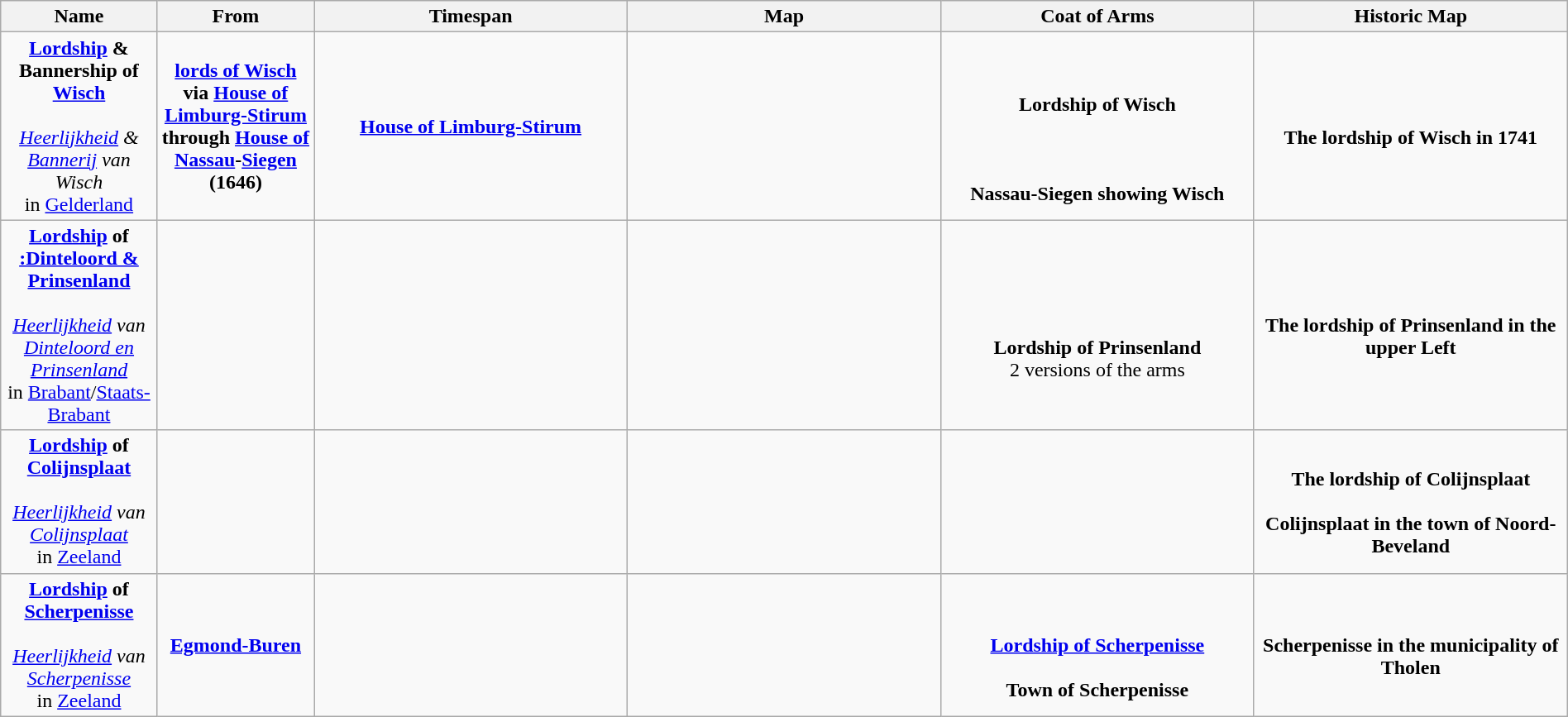<table class="wikitable" style="text-align:center; width:100%">
<tr>
<th width=10%>Name</th>
<th width=10%>From</th>
<th width=20%>Timespan</th>
<th width=20%>Map</th>
<th width=20%>Coat of Arms</th>
<th width=20%>Historic Map</th>
</tr>
<tr>
<td><strong><a href='#'>Lordship</a> & Bannership of <a href='#'>Wisch</a></strong><br><br><em><a href='#'>Heerlijkheid</a> & <a href='#'>Bannerij</a> van Wisch</em><br>in <a href='#'>Gelderland</a></td>
<td><strong><a href='#'>lords of Wisch</a> via <a href='#'>House of Limburg-Stirum</a> through <a href='#'>House of Nassau</a>-<a href='#'>Siegen</a> (1646)</strong></td>
<td><strong><a href='#'>House of Limburg-Stirum</a></strong><br></td>
<td></td>
<td><br><br><strong>Lordship of Wisch</strong><br><br> <br><br><strong>Nassau-Siegen showing Wisch</strong></td>
<td><br><strong>The lordship of Wisch in 1741</strong><br></td>
</tr>
<tr>
<td><strong><a href='#'>Lordship</a> of <a href='#'>:Dinteloord & Prinsenland</a></strong><br><br><em><a href='#'>Heerlijkheid</a> van <a href='#'>Dinteloord en Prinsenland</a></em><br>in <a href='#'>Brabant</a>/<a href='#'>Staats-Brabant</a></td>
<td></td>
<td><br><br></td>
<td></td>
<td><br><br><br><strong>Lordship of Prinsenland</strong><br> 2 versions of the arms</td>
<td><br><strong>The lordship of Prinsenland in the upper Left</strong></td>
</tr>
<tr>
<td><strong><a href='#'>Lordship</a> of <a href='#'>Colijnsplaat</a></strong><br><br><em><a href='#'>Heerlijkheid</a> van <a href='#'>Colijnsplaat</a></em><br>in <a href='#'>Zeeland</a></td>
<td></td>
<td><br><br></td>
<td></td>
<td><br></td>
<td><br><strong>The lordship of Colijnsplaat</strong><br><br><strong>Colijnsplaat in the town of Noord-Beveland</strong></td>
</tr>
<tr>
<td><strong><a href='#'>Lordship</a> of <a href='#'>Scherpenisse</a></strong><br><br><em><a href='#'>Heerlijkheid</a> van <a href='#'>Scherpenisse</a></em><br>in <a href='#'>Zeeland</a></td>
<td><strong><a href='#'>Egmond-Buren</a></strong></td>
<td></td>
<td></td>
<td><br><br><strong><a href='#'>Lordship of Scherpenisse</a></strong><br><br><strong>Town of Scherpenisse</strong></td>
<td><br><strong>Scherpenisse in the municipality of Tholen</strong></td>
</tr>
</table>
